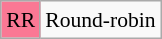<table class="wikitable" style="margin:0.5em auto; font-size:90%; line-height:1.25em;">
<tr>
<td bgcolor="#FA7894" align=center>RR</td>
<td>Round-robin</td>
</tr>
</table>
